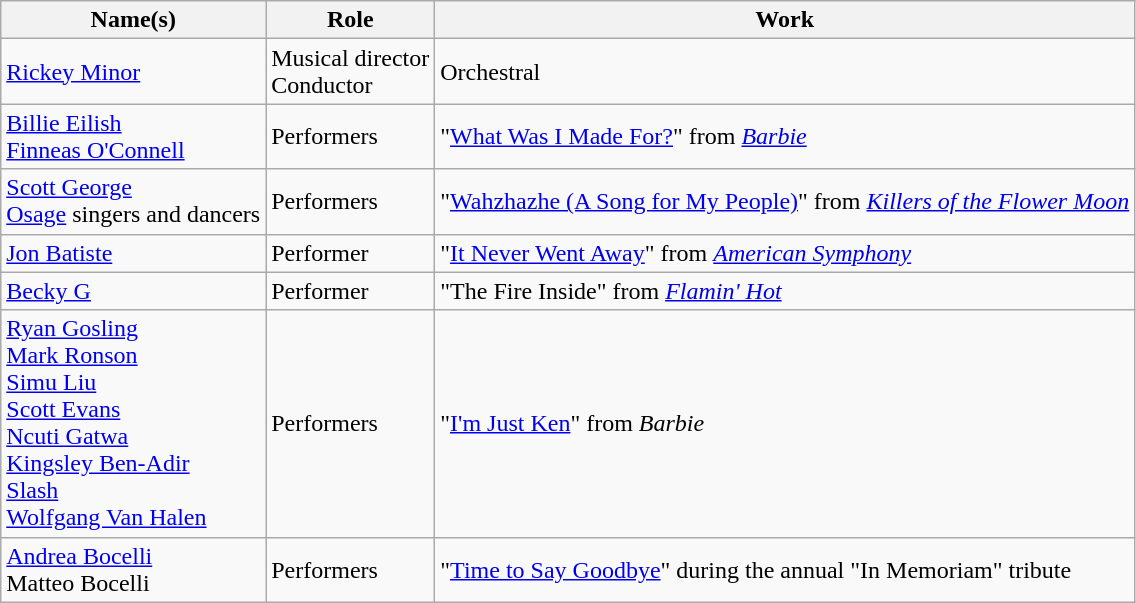<table class="wikitable plainrowheaders sortable">
<tr>
<th scope="col">Name(s)</th>
<th scope="col">Role</th>
<th scope="col">Work</th>
</tr>
<tr>
<td scope="row"><a href='#'>Rickey Minor</a></td>
<td>Musical director<br>Conductor</td>
<td>Orchestral</td>
</tr>
<tr>
<td scope="row"><a href='#'>Billie Eilish</a><br><a href='#'>Finneas O'Connell</a></td>
<td>Performers</td>
<td>"<a href='#'>What Was I Made For?</a>" from <em><a href='#'>Barbie</a></em></td>
</tr>
<tr>
<td><a href='#'>Scott George</a><br><a href='#'>Osage</a> singers and dancers</td>
<td>Performers</td>
<td>"<a href='#'>Wahzhazhe (A Song for My People)</a>" from <em><a href='#'>Killers of the Flower Moon</a></em></td>
</tr>
<tr>
<td scope="row"><a href='#'>Jon Batiste</a></td>
<td>Performer</td>
<td>"<a href='#'>It Never Went Away</a>" from <em><a href='#'>American Symphony</a></em></td>
</tr>
<tr>
<td scope="row"><a href='#'>Becky G</a></td>
<td>Performer</td>
<td>"The Fire Inside" from <em><a href='#'>Flamin' Hot</a></em></td>
</tr>
<tr>
<td scope="row"><a href='#'>Ryan Gosling</a><br><a href='#'>Mark Ronson</a><br><a href='#'>Simu Liu</a><br><a href='#'>Scott Evans</a><br><a href='#'>Ncuti Gatwa</a><br><a href='#'>Kingsley Ben-Adir</a><br><a href='#'>Slash</a><br><a href='#'>Wolfgang Van Halen</a></td>
<td>Performers</td>
<td>"<a href='#'>I'm Just Ken</a>" from <em>Barbie</em></td>
</tr>
<tr>
<td scope="row"><a href='#'>Andrea Bocelli</a><br>Matteo Bocelli</td>
<td>Performers</td>
<td>"<a href='#'>Time to Say Goodbye</a>" during the annual "In Memoriam" tribute</td>
</tr>
</table>
